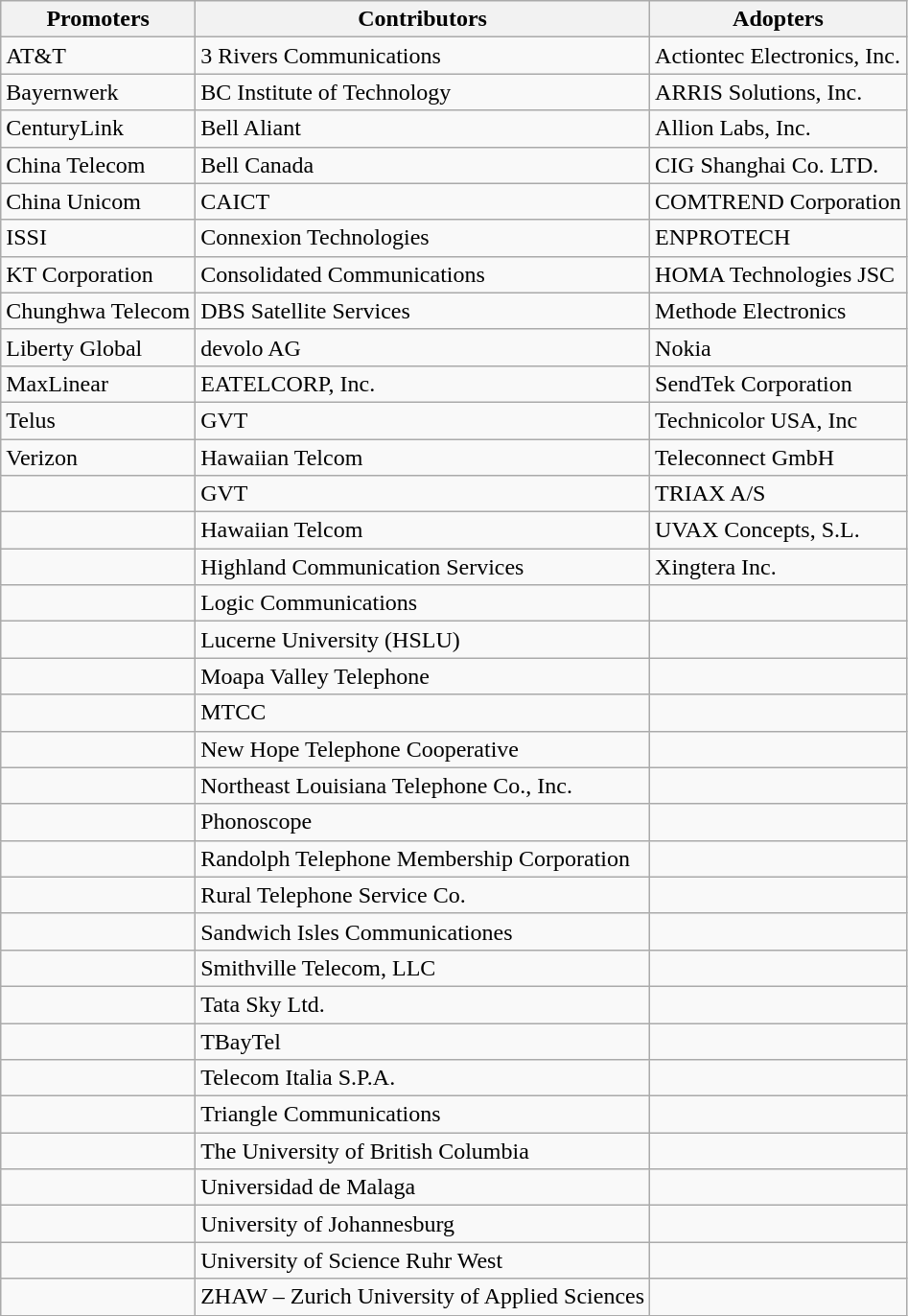<table class="wikitable">
<tr>
<th>Promoters</th>
<th>Contributors</th>
<th>Adopters</th>
</tr>
<tr>
<td>AT&T</td>
<td>3 Rivers Communications</td>
<td>Actiontec Electronics, Inc.</td>
</tr>
<tr>
<td>Bayernwerk</td>
<td>BC Institute of Technology</td>
<td>ARRIS Solutions, Inc.</td>
</tr>
<tr>
<td>CenturyLink</td>
<td>Bell Aliant</td>
<td>Allion Labs, Inc.</td>
</tr>
<tr>
<td>China Telecom</td>
<td>Bell Canada</td>
<td>CIG Shanghai Co. LTD.</td>
</tr>
<tr>
<td>China Unicom</td>
<td>CAICT</td>
<td>COMTREND Corporation</td>
</tr>
<tr>
<td>ISSI</td>
<td>Connexion Technologies</td>
<td>ENPROTECH</td>
</tr>
<tr>
<td>KT Corporation</td>
<td>Consolidated Communications</td>
<td>HOMA Technologies JSC</td>
</tr>
<tr>
<td>Chunghwa Telecom</td>
<td>DBS Satellite Services</td>
<td>Methode Electronics</td>
</tr>
<tr>
<td>Liberty Global</td>
<td>devolo AG</td>
<td>Nokia</td>
</tr>
<tr>
<td>MaxLinear</td>
<td>EATELCORP, Inc.</td>
<td>SendTek Corporation</td>
</tr>
<tr>
<td>Telus</td>
<td>GVT</td>
<td>Technicolor USA, Inc</td>
</tr>
<tr>
<td>Verizon</td>
<td>Hawaiian Telcom</td>
<td>Teleconnect GmbH</td>
</tr>
<tr>
<td></td>
<td>GVT</td>
<td>TRIAX A/S</td>
</tr>
<tr>
<td></td>
<td>Hawaiian Telcom</td>
<td>UVAX Concepts, S.L.</td>
</tr>
<tr>
<td></td>
<td>Highland Communication Services</td>
<td>Xingtera Inc.</td>
</tr>
<tr>
<td></td>
<td>Logic Communications</td>
<td></td>
</tr>
<tr>
<td></td>
<td>Lucerne University (HSLU)</td>
<td></td>
</tr>
<tr>
<td></td>
<td>Moapa Valley Telephone</td>
<td></td>
</tr>
<tr>
<td></td>
<td>MTCC</td>
<td></td>
</tr>
<tr>
<td></td>
<td>New Hope Telephone Cooperative</td>
<td></td>
</tr>
<tr>
<td></td>
<td>Northeast Louisiana Telephone Co., Inc.</td>
<td></td>
</tr>
<tr>
<td></td>
<td>Phonoscope</td>
<td></td>
</tr>
<tr>
<td></td>
<td>Randolph Telephone Membership Corporation</td>
<td></td>
</tr>
<tr>
<td></td>
<td>Rural Telephone Service Co.</td>
<td></td>
</tr>
<tr>
<td></td>
<td>Sandwich Isles Communicationes</td>
<td></td>
</tr>
<tr>
<td></td>
<td>Smithville Telecom, LLC</td>
<td></td>
</tr>
<tr>
<td></td>
<td>Tata Sky Ltd.</td>
<td></td>
</tr>
<tr>
<td></td>
<td>TBayTel</td>
<td></td>
</tr>
<tr>
<td></td>
<td>Telecom Italia S.P.A.</td>
<td></td>
</tr>
<tr>
<td></td>
<td>Triangle Communications</td>
<td></td>
</tr>
<tr>
<td></td>
<td>The University of British Columbia</td>
<td></td>
</tr>
<tr>
<td></td>
<td>Universidad de Malaga</td>
<td></td>
</tr>
<tr>
<td></td>
<td>University of Johannesburg</td>
<td></td>
</tr>
<tr>
<td></td>
<td>University of Science Ruhr West</td>
<td></td>
</tr>
<tr>
<td></td>
<td>ZHAW – Zurich University of Applied Sciences</td>
<td></td>
</tr>
</table>
